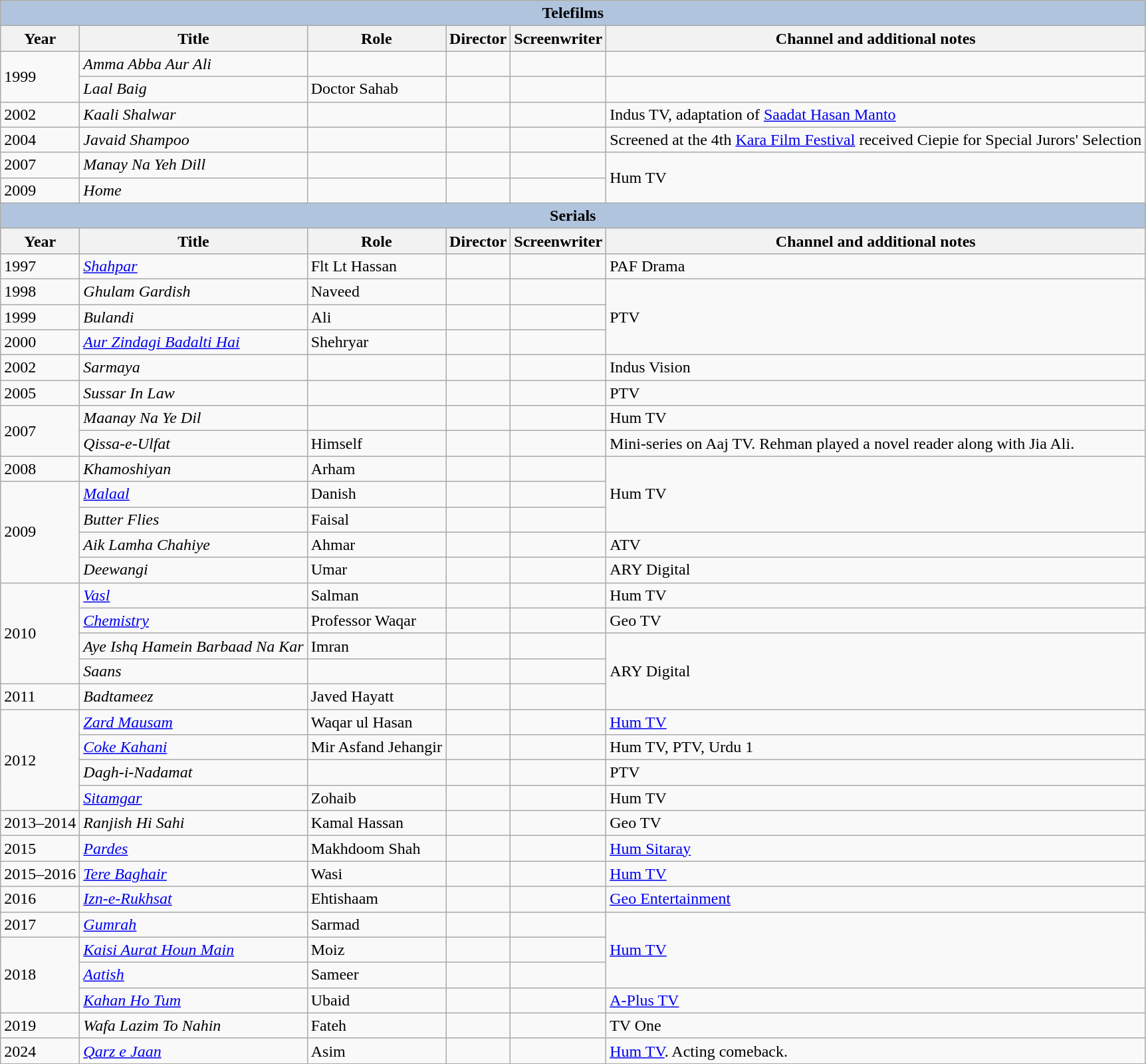<table class="wikitable sortable">
<tr style="background:#ccc; text-align:center;">
<td colspan="6" style="background: LightSteelBlue;" !><strong>Telefilms</strong></td>
</tr>
<tr>
<th>Year</th>
<th>Title</th>
<th>Role</th>
<th>Director</th>
<th>Screenwriter</th>
<th>Channel and additional notes</th>
</tr>
<tr>
<td rowspan="2">1999</td>
<td><em>Amma Abba Aur Ali</em></td>
<td></td>
<td></td>
<td></td>
<td></td>
</tr>
<tr>
<td><em>Laal Baig</em></td>
<td>Doctor Sahab</td>
<td></td>
<td></td>
<td></td>
</tr>
<tr>
<td>2002</td>
<td><em>Kaali Shalwar</em></td>
<td></td>
<td></td>
<td></td>
<td>Indus TV, adaptation of <a href='#'>Saadat Hasan Manto</a></td>
</tr>
<tr>
<td>2004</td>
<td><em>Javaid Shampoo</em></td>
<td></td>
<td></td>
<td></td>
<td>Screened at the 4th <a href='#'>Kara Film Festival</a> received Ciepie for Special Jurors' Selection</td>
</tr>
<tr>
<td>2007</td>
<td><em>Manay Na Yeh Dill</em></td>
<td></td>
<td></td>
<td></td>
<td rowspan="2">Hum TV</td>
</tr>
<tr>
<td>2009</td>
<td><em>Home</em></td>
<td></td>
<td></td>
<td></td>
</tr>
<tr style="background:#ccc; text-align:center;">
<th colspan="6" style="background: LightSteelBlue;">Serials</th>
</tr>
<tr style="background:#ccc; text-align:center;">
<th>Year</th>
<th>Title</th>
<th>Role</th>
<th>Director</th>
<th>Screenwriter</th>
<th>Channel and additional notes</th>
</tr>
<tr>
<td>1997</td>
<td><em><a href='#'>Shahpar</a></em></td>
<td>Flt Lt Hassan</td>
<td></td>
<td></td>
<td>PAF Drama</td>
</tr>
<tr>
<td>1998</td>
<td><em>Ghulam Gardish</em></td>
<td>Naveed</td>
<td></td>
<td></td>
<td rowspan="3">PTV</td>
</tr>
<tr>
<td>1999</td>
<td><em>Bulandi</em></td>
<td>Ali</td>
<td></td>
<td></td>
</tr>
<tr>
<td>2000</td>
<td><em><a href='#'>Aur Zindagi Badalti Hai</a></em></td>
<td>Shehryar</td>
<td></td>
<td></td>
</tr>
<tr>
<td>2002</td>
<td><em>Sarmaya</em></td>
<td></td>
<td></td>
<td></td>
<td>Indus Vision</td>
</tr>
<tr>
<td>2005</td>
<td><em>Sussar In Law</em></td>
<td></td>
<td></td>
<td></td>
<td>PTV</td>
</tr>
<tr>
<td rowspan="2">2007</td>
<td><em>Maanay Na Ye Dil</em></td>
<td></td>
<td></td>
<td></td>
<td>Hum TV</td>
</tr>
<tr>
<td><em>Qissa-e-Ulfat</em></td>
<td>Himself</td>
<td></td>
<td></td>
<td>Mini-series on Aaj TV. Rehman played a novel reader along with Jia Ali.</td>
</tr>
<tr>
<td>2008</td>
<td><em>Khamoshiyan</em></td>
<td>Arham</td>
<td></td>
<td></td>
<td rowspan="3">Hum TV</td>
</tr>
<tr>
<td rowspan="4">2009</td>
<td><em><a href='#'>Malaal</a></em></td>
<td>Danish</td>
<td></td>
<td></td>
</tr>
<tr>
<td><em>Butter Flies</em></td>
<td>Faisal</td>
<td></td>
<td></td>
</tr>
<tr>
<td><em>Aik Lamha Chahiye</em></td>
<td>Ahmar</td>
<td></td>
<td></td>
<td>ATV</td>
</tr>
<tr>
<td><em>Deewangi</em></td>
<td>Umar</td>
<td></td>
<td></td>
<td>ARY Digital</td>
</tr>
<tr>
<td rowspan="4">2010</td>
<td><em><a href='#'>Vasl</a></em></td>
<td>Salman</td>
<td></td>
<td></td>
<td>Hum TV</td>
</tr>
<tr>
<td><em><a href='#'>Chemistry</a></em></td>
<td>Professor Waqar</td>
<td></td>
<td></td>
<td>Geo TV</td>
</tr>
<tr>
<td><em>Aye Ishq Hamein Barbaad Na Kar</em></td>
<td>Imran</td>
<td></td>
<td></td>
<td rowspan="3">ARY Digital</td>
</tr>
<tr>
<td><em>Saans</em></td>
<td></td>
<td></td>
<td></td>
</tr>
<tr>
<td>2011</td>
<td><em>Badtameez</em></td>
<td>Javed Hayatt</td>
<td></td>
<td></td>
</tr>
<tr>
<td rowspan="4">2012</td>
<td><em><a href='#'>Zard Mausam</a></em></td>
<td>Waqar ul Hasan</td>
<td></td>
<td></td>
<td><a href='#'>Hum TV</a></td>
</tr>
<tr>
<td><em><a href='#'>Coke Kahani</a></em></td>
<td>Mir Asfand Jehangir</td>
<td></td>
<td></td>
<td>Hum TV, PTV, Urdu 1</td>
</tr>
<tr>
<td><em>Dagh-i-Nadamat</em></td>
<td></td>
<td></td>
<td></td>
<td>PTV</td>
</tr>
<tr>
<td><em><a href='#'>Sitamgar</a></em></td>
<td>Zohaib</td>
<td></td>
<td></td>
<td>Hum TV</td>
</tr>
<tr>
<td rowspan="1">2013–2014</td>
<td><em>Ranjish Hi Sahi</em></td>
<td>Kamal Hassan</td>
<td></td>
<td></td>
<td>Geo TV</td>
</tr>
<tr>
<td>2015</td>
<td><em><a href='#'>Pardes</a></em></td>
<td>Makhdoom Shah</td>
<td></td>
<td></td>
<td><a href='#'>Hum Sitaray</a></td>
</tr>
<tr>
<td rowspan="1">2015–2016</td>
<td><em><a href='#'>Tere Baghair</a></em></td>
<td>Wasi</td>
<td></td>
<td></td>
<td><a href='#'>Hum TV</a></td>
</tr>
<tr>
<td rowspan="1">2016</td>
<td><em><a href='#'>Izn-e-Rukhsat</a></em></td>
<td>Ehtishaam</td>
<td></td>
<td></td>
<td><a href='#'>Geo Entertainment</a></td>
</tr>
<tr>
<td rowspan="1">2017</td>
<td><em><a href='#'>Gumrah</a></em></td>
<td>Sarmad</td>
<td></td>
<td></td>
<td rowspan="3"><a href='#'>Hum TV</a></td>
</tr>
<tr>
<td rowspan="3">2018</td>
<td><em><a href='#'>Kaisi Aurat Houn Main</a></em></td>
<td>Moiz</td>
<td></td>
<td></td>
</tr>
<tr>
<td><em><a href='#'>Aatish</a></em></td>
<td>Sameer</td>
<td></td>
<td></td>
</tr>
<tr>
<td><em><a href='#'>Kahan Ho Tum</a></em></td>
<td>Ubaid</td>
<td></td>
<td></td>
<td><a href='#'>A-Plus TV</a></td>
</tr>
<tr>
<td>2019</td>
<td><em>Wafa Lazim To Nahin</em></td>
<td>Fateh</td>
<td></td>
<td></td>
<td>TV One</td>
</tr>
<tr>
<td>2024</td>
<td><em><a href='#'>Qarz e Jaan</a></em></td>
<td>Asim</td>
<td></td>
<td></td>
<td><a href='#'>Hum TV</a>. Acting comeback.</td>
</tr>
</table>
